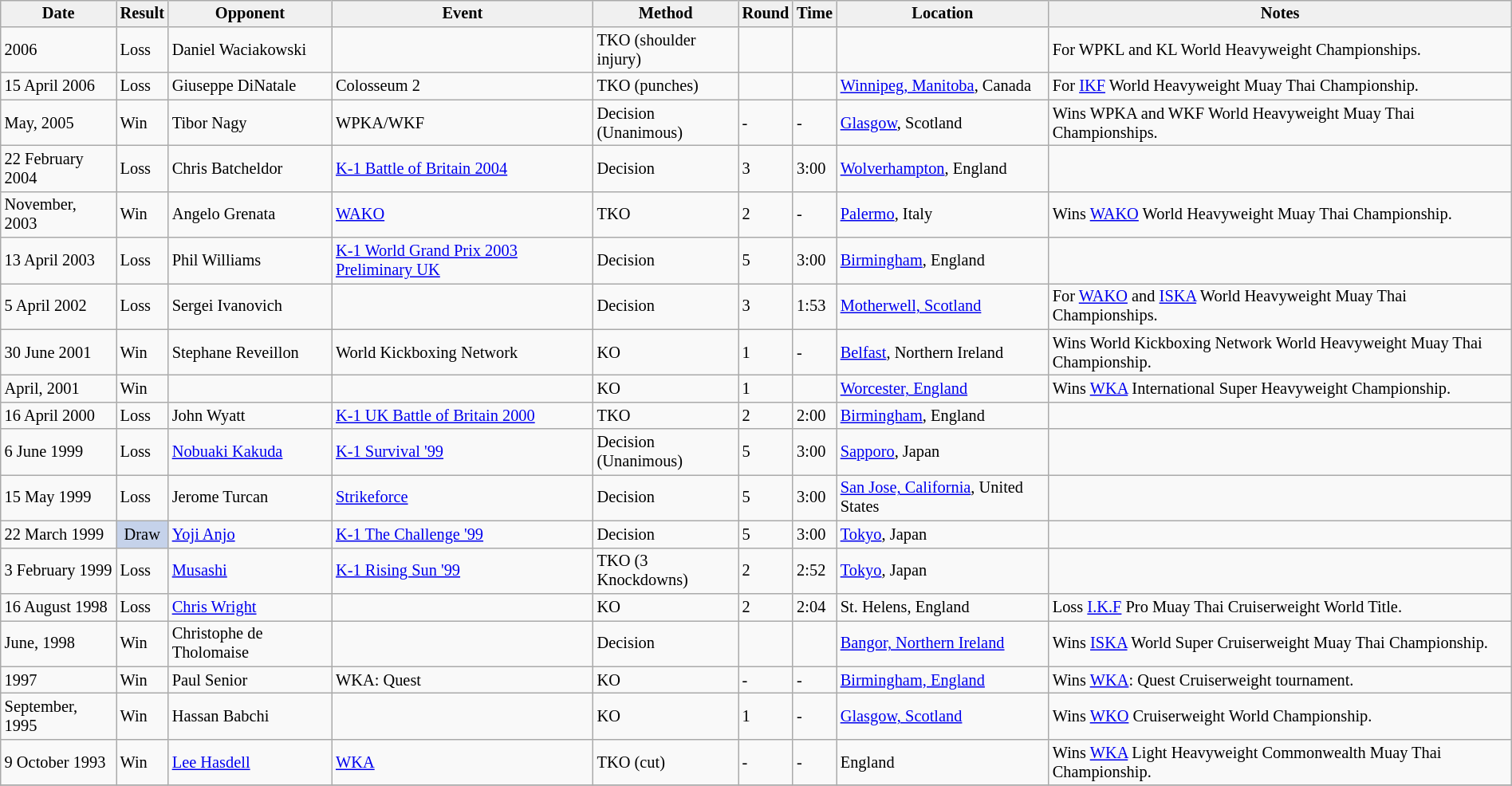<table class="wikitable" style="margin:0.5em auto; font-size:85%">
<tr>
</tr>
<tr>
<th style="border-style: none none solid solid; background: #f0f0f0">Date</th>
<th style="border-style: none none solid solid; background: #f0f0f0">Result</th>
<th style="border-style: none none solid solid; background: #f0f0f0">Opponent</th>
<th style="border-style: none none solid solid; background: #f0f0f0">Event</th>
<th style="border-style: none none solid solid; background: #f0f0f0">Method</th>
<th style="border-style: none none solid solid; background: #f0f0f0">Round</th>
<th style="border-style: none none solid solid; background: #f0f0f0">Time</th>
<th style="border-style: none none solid solid; background: #f0f0f0">Location</th>
<th style="border-style: none none solid solid; background: #f0f0f0">Notes</th>
</tr>
<tr>
<td>2006</td>
<td>Loss</td>
<td> Daniel Waciakowski</td>
<td></td>
<td>TKO (shoulder injury)</td>
<td></td>
<td></td>
<td></td>
<td>For WPKL and KL World Heavyweight Championships.</td>
</tr>
<tr>
<td>15 April 2006</td>
<td>Loss</td>
<td> Giuseppe DiNatale</td>
<td>Colosseum 2</td>
<td>TKO (punches)</td>
<td></td>
<td></td>
<td> <a href='#'>Winnipeg, Manitoba</a>, Canada</td>
<td>For <a href='#'>IKF</a> World Heavyweight Muay Thai Championship.</td>
</tr>
<tr>
<td>May, 2005</td>
<td>Win</td>
<td> Tibor Nagy</td>
<td>WPKA/WKF</td>
<td>Decision (Unanimous)</td>
<td>-</td>
<td>-</td>
<td> <a href='#'>Glasgow</a>, Scotland</td>
<td>Wins WPKA and WKF World Heavyweight Muay Thai Championships.</td>
</tr>
<tr>
<td>22 February 2004</td>
<td>Loss</td>
<td> Chris Batcheldor</td>
<td><a href='#'>K-1 Battle of Britain 2004</a></td>
<td>Decision</td>
<td>3</td>
<td>3:00</td>
<td> <a href='#'>Wolverhampton</a>, England</td>
<td></td>
</tr>
<tr>
<td>November, 2003</td>
<td>Win</td>
<td> Angelo Grenata</td>
<td><a href='#'>WAKO</a></td>
<td>TKO</td>
<td>2</td>
<td>-</td>
<td> <a href='#'>Palermo</a>, Italy</td>
<td>Wins <a href='#'>WAKO</a> World Heavyweight Muay Thai Championship.</td>
</tr>
<tr>
<td>13 April 2003</td>
<td>Loss</td>
<td> Phil Williams</td>
<td><a href='#'>K-1 World Grand Prix 2003 Preliminary UK</a></td>
<td>Decision</td>
<td>5</td>
<td>3:00</td>
<td> <a href='#'>Birmingham</a>, England</td>
<td></td>
</tr>
<tr>
<td>5 April 2002</td>
<td>Loss</td>
<td> Sergei Ivanovich</td>
<td></td>
<td>Decision</td>
<td>3</td>
<td>1:53</td>
<td> <a href='#'>Motherwell, Scotland</a></td>
<td>For <a href='#'>WAKO</a> and <a href='#'>ISKA</a> World Heavyweight Muay Thai Championships.</td>
</tr>
<tr>
<td>30 June 2001</td>
<td>Win</td>
<td> Stephane Reveillon</td>
<td>World Kickboxing Network</td>
<td>KO</td>
<td>1</td>
<td>-</td>
<td> <a href='#'>Belfast</a>, Northern Ireland</td>
<td>Wins World Kickboxing Network World Heavyweight Muay Thai Championship.</td>
</tr>
<tr>
<td>April, 2001</td>
<td>Win</td>
<td></td>
<td></td>
<td>KO</td>
<td>1</td>
<td></td>
<td> <a href='#'>Worcester, England</a></td>
<td>Wins <a href='#'>WKA</a> International Super Heavyweight Championship.</td>
</tr>
<tr>
<td>16 April 2000</td>
<td>Loss</td>
<td> John Wyatt</td>
<td><a href='#'>K-1 UK Battle of Britain 2000</a></td>
<td>TKO</td>
<td>2</td>
<td>2:00</td>
<td> <a href='#'>Birmingham</a>, England</td>
<td></td>
</tr>
<tr>
<td>6 June 1999</td>
<td>Loss</td>
<td> <a href='#'>Nobuaki Kakuda</a></td>
<td><a href='#'>K-1 Survival '99</a></td>
<td>Decision (Unanimous)</td>
<td>5</td>
<td>3:00</td>
<td> <a href='#'>Sapporo</a>, Japan</td>
<td></td>
</tr>
<tr>
<td>15 May 1999</td>
<td>Loss</td>
<td> Jerome Turcan</td>
<td><a href='#'>Strikeforce</a></td>
<td>Decision</td>
<td>5</td>
<td>3:00</td>
<td> <a href='#'>San Jose, California</a>, United States</td>
<td></td>
</tr>
<tr>
<td>22 March 1999</td>
<td style="background:#c5d2ea; text-align:center;">Draw</td>
<td> <a href='#'>Yoji Anjo</a></td>
<td><a href='#'>K-1 The Challenge '99</a></td>
<td>Decision</td>
<td>5</td>
<td>3:00</td>
<td> <a href='#'>Tokyo</a>, Japan</td>
<td></td>
</tr>
<tr>
<td>3 February 1999</td>
<td>Loss</td>
<td> <a href='#'>Musashi</a></td>
<td><a href='#'>K-1 Rising Sun '99</a></td>
<td>TKO (3 Knockdowns)</td>
<td>2</td>
<td>2:52</td>
<td> <a href='#'>Tokyo</a>, Japan</td>
<td></td>
</tr>
<tr>
<td>16 August 1998</td>
<td>Loss</td>
<td> <a href='#'>Chris Wright</a></td>
<td></td>
<td>KO</td>
<td>2</td>
<td>2:04</td>
<td> St. Helens, England</td>
<td>Loss <a href='#'>I.K.F</a> Pro Muay Thai Cruiserweight World Title.</td>
</tr>
<tr>
<td>June, 1998</td>
<td>Win</td>
<td> Christophe de Tholomaise</td>
<td></td>
<td>Decision</td>
<td></td>
<td></td>
<td> <a href='#'>Bangor, Northern Ireland</a></td>
<td>Wins <a href='#'>ISKA</a> World Super Cruiserweight Muay Thai Championship.</td>
</tr>
<tr>
<td>1997</td>
<td>Win</td>
<td> Paul Senior</td>
<td>WKA: Quest</td>
<td>KO</td>
<td>-</td>
<td>-</td>
<td> <a href='#'>Birmingham, England</a></td>
<td>Wins <a href='#'>WKA</a>: Quest Cruiserweight tournament.</td>
</tr>
<tr>
<td>September, 1995</td>
<td>Win</td>
<td> Hassan Babchi</td>
<td></td>
<td>KO</td>
<td>1</td>
<td>-</td>
<td> <a href='#'>Glasgow, Scotland</a></td>
<td>Wins <a href='#'>WKO</a> Cruiserweight World Championship.</td>
</tr>
<tr>
<td>9 October 1993</td>
<td>Win</td>
<td> <a href='#'>Lee Hasdell</a></td>
<td><a href='#'>WKA</a></td>
<td>TKO (cut)</td>
<td>-</td>
<td>-</td>
<td> England</td>
<td>Wins <a href='#'>WKA</a> Light Heavyweight Commonwealth Muay Thai Championship.</td>
</tr>
<tr>
</tr>
</table>
